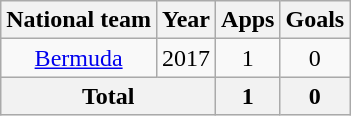<table class="wikitable" style="text-align:center">
<tr>
<th>National team</th>
<th>Year</th>
<th>Apps</th>
<th>Goals</th>
</tr>
<tr>
<td rowspan="1"><a href='#'>Bermuda</a></td>
<td>2017</td>
<td>1</td>
<td>0</td>
</tr>
<tr>
<th colspan=2>Total</th>
<th>1</th>
<th>0</th>
</tr>
</table>
